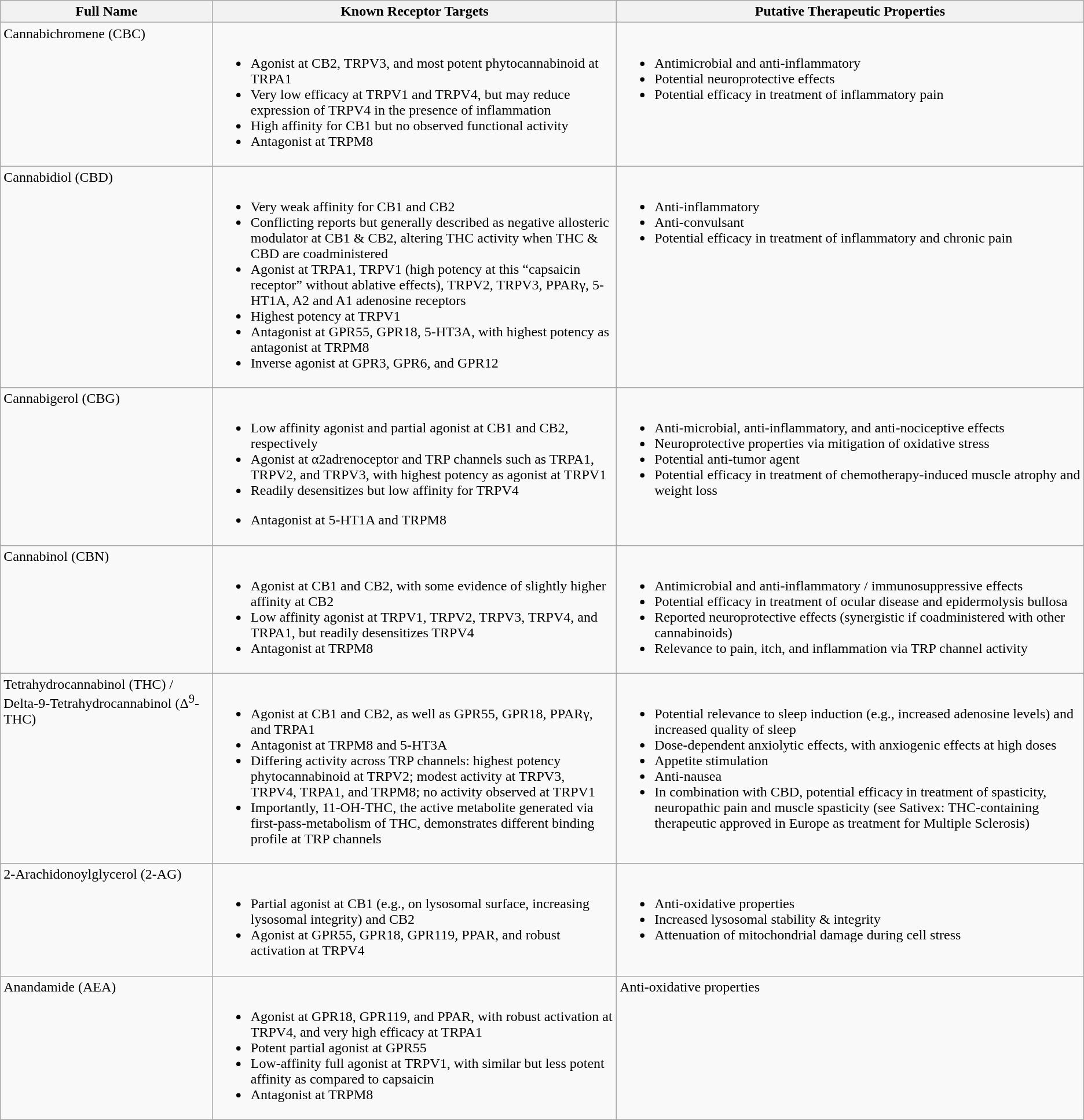<table class="wikitable">
<tr>
<th>Full Name</th>
<th>Known Receptor Targets</th>
<th>Putative Therapeutic Properties</th>
</tr>
<tr style="vertical-align: top;">
<td>Cannabichromene (CBC)</td>
<td><br><ul><li>Agonist at CB2, TRPV3, and most potent phytocannabinoid at TRPA1</li><li>Very low efficacy at TRPV1 and TRPV4, but may reduce expression of TRPV4 in the presence of inflammation</li><li>High affinity for CB1 but no observed functional activity</li><li>Antagonist at TRPM8</li></ul></td>
<td><br><ul><li>Antimicrobial and anti-inflammatory</li><li>Potential neuroprotective effects</li><li>Potential efficacy in treatment of inflammatory pain</li></ul></td>
</tr>
<tr style="vertical-align: top;">
<td>Cannabidiol (CBD)</td>
<td><br><ul><li>Very weak affinity for CB1 and CB2</li><li>Conflicting reports but generally described as negative allosteric modulator at CB1 & CB2, altering THC activity when THC & CBD are coadministered</li><li>Agonist at TRPA1, TRPV1 (high potency at this “capsaicin receptor” without ablative effects), TRPV2, TRPV3, PPARγ, 5-HT1A, A2 and A1 adenosine receptors</li><li>Highest potency at TRPV1</li><li>Antagonist at GPR55, GPR18, 5-HT3A, with highest potency as antagonist at TRPM8</li><li>Inverse agonist at GPR3, GPR6, and GPR12</li></ul></td>
<td><br><ul><li>Anti-inflammatory</li><li>Anti-convulsant</li><li>Potential efficacy in treatment of inflammatory and chronic pain</li></ul></td>
</tr>
<tr style="vertical-align: top;">
<td>Cannabigerol (CBG)</td>
<td><br><ul><li>Low affinity agonist and partial agonist at CB1 and CB2, respectively</li><li>Agonist at α2adrenoceptor and TRP channels such as TRPA1, TRPV2, and TRPV3, with highest potency as agonist at TRPV1</li><li>Readily desensitizes but low affinity for TRPV4</li></ul><ul><li>Antagonist at 5-HT1A and TRPM8</li></ul></td>
<td><br><ul><li>Anti-microbial, anti-inflammatory, and anti-nociceptive effects</li><li>Neuroprotective properties via mitigation of oxidative stress</li><li>Potential anti-tumor agent</li><li>Potential efficacy in treatment of chemotherapy-induced muscle atrophy and weight loss</li></ul></td>
</tr>
<tr style="vertical-align: top;">
<td>Cannabinol (CBN)</td>
<td><br><ul><li>Agonist at CB1 and CB2, with some evidence of slightly higher affinity at CB2</li><li>Low affinity agonist at TRPV1, TRPV2, TRPV3, TRPV4, and TRPA1, but readily desensitizes TRPV4</li><li>Antagonist at TRPM8</li></ul></td>
<td><br><ul><li>Antimicrobial and anti-inflammatory / immunosuppressive effects</li><li>Potential efficacy in treatment of ocular disease and epidermolysis bullosa</li><li>Reported neuroprotective effects (synergistic if coadministered with other cannabinoids)</li><li>Relevance to pain, itch, and inflammation via TRP channel activity</li></ul></td>
</tr>
<tr style="vertical-align: top;">
<td>Tetrahydrocannabinol (THC) / Delta-9-Tetrahydrocannabinol (Δ<sup>9</sup>-THC)</td>
<td><br><ul><li>Agonist at CB1 and CB2, as well as GPR55, GPR18, PPARγ, and TRPA1</li><li>Antagonist at TRPM8 and 5-HT3A</li><li>Differing activity across TRP channels: highest potency phytocannabinoid at TRPV2; modest activity at TRPV3, TRPV4, TRPA1, and TRPM8; no activity observed at TRPV1</li><li>Importantly, 11-OH-THC, the active metabolite generated via first-pass-metabolism of THC, demonstrates different binding profile at TRP channels</li></ul></td>
<td><br><ul><li>Potential relevance to sleep induction (e.g., increased adenosine levels) and increased quality of sleep</li><li>Dose-dependent anxiolytic effects, with anxiogenic effects at high doses</li><li>Appetite stimulation</li><li>Anti-nausea</li><li>In combination with CBD, potential efficacy in treatment of spasticity, neuropathic pain and muscle spasticity (see Sativex: THC-containing therapeutic approved in Europe as treatment for Multiple Sclerosis)</li></ul></td>
</tr>
<tr style="vertical-align: top;">
<td>2-Arachidonoylglycerol (2-AG)</td>
<td><br><ul><li>Partial agonist at CB1 (e.g., on lysosomal surface, increasing lysosomal integrity) and CB2</li><li>Agonist at GPR55, GPR18, GPR119, PPAR, and robust activation at TRPV4</li></ul></td>
<td><br><ul><li>Anti-oxidative properties</li><li>Increased lysosomal stability & integrity</li><li>Attenuation of mitochondrial damage during cell stress</li></ul></td>
</tr>
<tr style="vertical-align: top;">
<td>Anandamide (AEA)</td>
<td><br><ul><li>Agonist at GPR18, GPR119, and PPAR, with robust activation at TRPV4, and very high efficacy at TRPA1</li><li>Potent partial agonist at GPR55</li><li>Low-affinity full agonist at TRPV1, with similar but less potent affinity as compared to capsaicin</li><li>Antagonist at TRPM8</li></ul></td>
<td>Anti-oxidative properties</td>
</tr>
</table>
